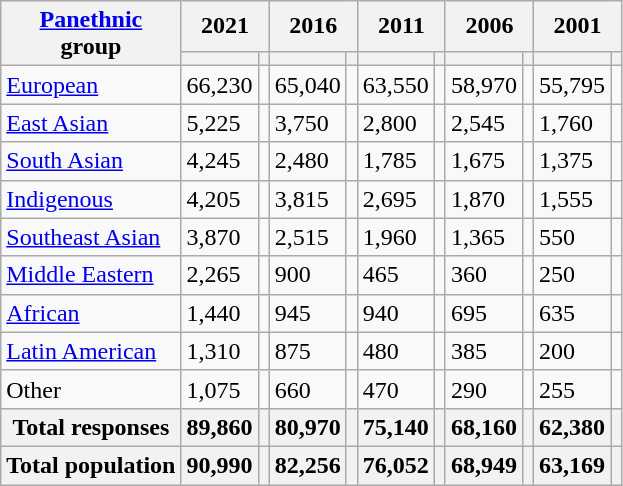<table class="wikitable collapsible sortable">
<tr>
<th rowspan="2"><a href='#'>Panethnic</a><br>group</th>
<th colspan="2">2021</th>
<th colspan="2">2016</th>
<th colspan="2">2011</th>
<th colspan="2">2006</th>
<th colspan="2">2001</th>
</tr>
<tr>
<th><a href='#'></a></th>
<th></th>
<th></th>
<th></th>
<th></th>
<th></th>
<th></th>
<th></th>
<th></th>
<th></th>
</tr>
<tr>
<td><a href='#'>European</a></td>
<td>66,230</td>
<td></td>
<td>65,040</td>
<td></td>
<td>63,550</td>
<td></td>
<td>58,970</td>
<td></td>
<td>55,795</td>
<td></td>
</tr>
<tr>
<td><a href='#'>East Asian</a></td>
<td>5,225</td>
<td></td>
<td>3,750</td>
<td></td>
<td>2,800</td>
<td></td>
<td>2,545</td>
<td></td>
<td>1,760</td>
<td></td>
</tr>
<tr>
<td><a href='#'>South Asian</a></td>
<td>4,245</td>
<td></td>
<td>2,480</td>
<td></td>
<td>1,785</td>
<td></td>
<td>1,675</td>
<td></td>
<td>1,375</td>
<td></td>
</tr>
<tr>
<td><a href='#'>Indigenous</a></td>
<td>4,205</td>
<td></td>
<td>3,815</td>
<td></td>
<td>2,695</td>
<td></td>
<td>1,870</td>
<td></td>
<td>1,555</td>
<td></td>
</tr>
<tr>
<td><a href='#'>Southeast Asian</a></td>
<td>3,870</td>
<td></td>
<td>2,515</td>
<td></td>
<td>1,960</td>
<td></td>
<td>1,365</td>
<td></td>
<td>550</td>
<td></td>
</tr>
<tr>
<td><a href='#'>Middle Eastern</a></td>
<td>2,265</td>
<td></td>
<td>900</td>
<td></td>
<td>465</td>
<td></td>
<td>360</td>
<td></td>
<td>250</td>
<td></td>
</tr>
<tr>
<td><a href='#'>African</a></td>
<td>1,440</td>
<td></td>
<td>945</td>
<td></td>
<td>940</td>
<td></td>
<td>695</td>
<td></td>
<td>635</td>
<td></td>
</tr>
<tr>
<td><a href='#'>Latin American</a></td>
<td>1,310</td>
<td></td>
<td>875</td>
<td></td>
<td>480</td>
<td></td>
<td>385</td>
<td></td>
<td>200</td>
<td></td>
</tr>
<tr>
<td>Other</td>
<td>1,075</td>
<td></td>
<td>660</td>
<td></td>
<td>470</td>
<td></td>
<td>290</td>
<td></td>
<td>255</td>
<td></td>
</tr>
<tr>
<th>Total responses</th>
<th>89,860</th>
<th></th>
<th>80,970</th>
<th></th>
<th>75,140</th>
<th></th>
<th>68,160</th>
<th></th>
<th>62,380</th>
<th></th>
</tr>
<tr>
<th>Total population</th>
<th>90,990</th>
<th></th>
<th>82,256</th>
<th></th>
<th>76,052</th>
<th></th>
<th>68,949</th>
<th></th>
<th>63,169</th>
<th></th>
</tr>
</table>
